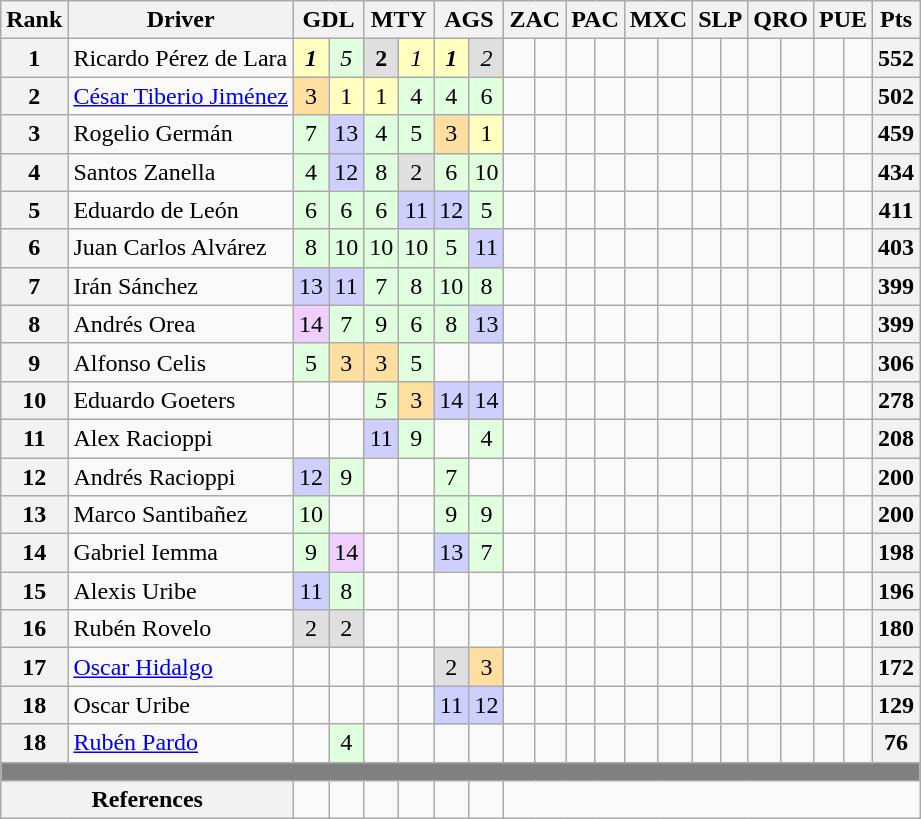<table class="wikitable" style="text-align:center;">
<tr>
<th>Rank</th>
<th>Driver</th>
<th colspan=2>GDL</th>
<th colspan=2>MTY</th>
<th colspan=2>AGS</th>
<th colspan=2>ZAC</th>
<th colspan=2>PAC</th>
<th colspan=2>MXC</th>
<th colspan=2>SLP</th>
<th colspan=2>QRO</th>
<th colspan=2>PUE</th>
<th>Pts</th>
</tr>
<tr>
<th>1</th>
<td align="left"> Ricardo Pérez de Lara</td>
<td bgcolor="#FFFFBF"><strong><em>1</em></strong></td>
<td bgcolor="#DFFFDF"><em>5</em></td>
<td bgcolor="#DFDFDF"><strong>2</strong></td>
<td bgcolor="#FFFFBF"><em>1</em></td>
<td bgcolor="#FFFFBF"><strong><em>1</em></strong></td>
<td bgcolor="#DFDFDF"><em>2</em></td>
<td></td>
<td></td>
<td></td>
<td></td>
<td></td>
<td></td>
<td></td>
<td></td>
<td></td>
<td></td>
<td></td>
<td></td>
<th>552</th>
</tr>
<tr>
<th>2</th>
<td align="left"> <a href='#'>César Tiberio Jiménez</a></td>
<td bgcolor="#FFDF9F">3</td>
<td bgcolor="#FFFFBF">1</td>
<td bgcolor="#FFFFBF">1</td>
<td bgcolor="#DFFFDF">4</td>
<td bgcolor="#DFFFDF">4</td>
<td bgcolor="#DFFFDF">6</td>
<td></td>
<td></td>
<td></td>
<td></td>
<td></td>
<td></td>
<td></td>
<td></td>
<td></td>
<td></td>
<td></td>
<td></td>
<th>502</th>
</tr>
<tr>
<th>3</th>
<td align="left"> Rogelio Germán</td>
<td bgcolor="#DFFFDF">7</td>
<td bgcolor="#cfcfff">13</td>
<td bgcolor="#DFFFDF">4</td>
<td bgcolor="#DFFFDF">5</td>
<td bgcolor="#FFDF9F">3</td>
<td bgcolor="#FFFFBF">1</td>
<td></td>
<td></td>
<td></td>
<td></td>
<td></td>
<td></td>
<td></td>
<td></td>
<td></td>
<td></td>
<td></td>
<td></td>
<th>459</th>
</tr>
<tr>
<th>4</th>
<td align="left"> Santos Zanella</td>
<td bgcolor="#DFFFDF">4</td>
<td bgcolor="#cfcfff">12</td>
<td bgcolor="#DFFFDF">8</td>
<td bgcolor="#DFDFDF">2</td>
<td bgcolor="#DFFFDF">6</td>
<td bgcolor="#DFFFDF">10</td>
<td></td>
<td></td>
<td></td>
<td></td>
<td></td>
<td></td>
<td></td>
<td></td>
<td></td>
<td></td>
<td></td>
<td></td>
<th>434</th>
</tr>
<tr>
<th>5</th>
<td align="left"> Eduardo de León</td>
<td bgcolor="#DFFFDF">6</td>
<td bgcolor="#DFFFDF">6</td>
<td bgcolor="#DFFFDF">6</td>
<td bgcolor="#cfcfff">11</td>
<td bgcolor="#cfcfff">12</td>
<td bgcolor="#DFFFDF">5</td>
<td></td>
<td></td>
<td></td>
<td></td>
<td></td>
<td></td>
<td></td>
<td></td>
<td></td>
<td></td>
<td></td>
<td></td>
<th>411</th>
</tr>
<tr>
<th>6</th>
<td align="left"> Juan Carlos Alvárez</td>
<td bgcolor="#DFFFDF">8</td>
<td bgcolor="#DFFFDF">10</td>
<td bgcolor="#DFFFDF">10</td>
<td bgcolor="#DFFFDF">10</td>
<td bgcolor="#DFFFDF">5</td>
<td bgcolor="#cfcfff">11</td>
<td></td>
<td></td>
<td></td>
<td></td>
<td></td>
<td></td>
<td></td>
<td></td>
<td></td>
<td></td>
<td></td>
<td></td>
<th>403</th>
</tr>
<tr>
<th>7</th>
<td align="left"> Irán Sánchez</td>
<td bgcolor="#cfcfff">13</td>
<td bgcolor="#cfcfff">11</td>
<td bgcolor="#DFFFDF">7</td>
<td bgcolor="#DFFFDF">8</td>
<td bgcolor="#DFFFDF">10</td>
<td bgcolor="#DFFFDF">8</td>
<td></td>
<td></td>
<td></td>
<td></td>
<td></td>
<td></td>
<td></td>
<td></td>
<td></td>
<td></td>
<td></td>
<td></td>
<th>399</th>
</tr>
<tr>
<th>8</th>
<td align="left"> Andrés Orea</td>
<td bgcolor="#efcfff">14</td>
<td bgcolor="#DFFFDF">7</td>
<td bgcolor="#DFFFDF">9</td>
<td bgcolor="#DFFFDF">6</td>
<td bgcolor="#DFFFDF">8</td>
<td bgcolor="#cfcfff">13</td>
<td></td>
<td></td>
<td></td>
<td></td>
<td></td>
<td></td>
<td></td>
<td></td>
<td></td>
<td></td>
<td></td>
<td></td>
<th>399</th>
</tr>
<tr>
<th>9</th>
<td align="left"> Alfonso Celis</td>
<td bgcolor="#DFFFDF">5</td>
<td bgcolor="#FFDF9F">3</td>
<td bgcolor="#FFDF9F">3</td>
<td bgcolor="#DFFFDF">5</td>
<td></td>
<td></td>
<td></td>
<td></td>
<td></td>
<td></td>
<td></td>
<td></td>
<td></td>
<td></td>
<td></td>
<td></td>
<td></td>
<td></td>
<th>306</th>
</tr>
<tr>
<th>10</th>
<td align="left"> Eduardo Goeters</td>
<td></td>
<td></td>
<td bgcolor="#DFFFDF"><em>5</em></td>
<td bgcolor="#FFDF9F">3</td>
<td bgcolor="#cfcfff">14</td>
<td bgcolor="#cfcfff">14</td>
<td></td>
<td></td>
<td></td>
<td></td>
<td></td>
<td></td>
<td></td>
<td></td>
<td></td>
<td></td>
<td></td>
<td></td>
<th>278</th>
</tr>
<tr>
<th>11</th>
<td align="left"> Alex Racioppi</td>
<td></td>
<td></td>
<td bgcolor="#cfcfff">11</td>
<td bgcolor="#DFFFDF">9</td>
<td></td>
<td bgcolor="#DFFFDF">4</td>
<td></td>
<td></td>
<td></td>
<td></td>
<td></td>
<td></td>
<td></td>
<td></td>
<td></td>
<td></td>
<td></td>
<td></td>
<th>208</th>
</tr>
<tr>
<th>12</th>
<td align="left"> Andrés Racioppi</td>
<td bgcolor="#cfcfff">12</td>
<td bgcolor="#DFFFDF">9</td>
<td></td>
<td></td>
<td bgcolor="#DFFFDF">7</td>
<td></td>
<td></td>
<td></td>
<td></td>
<td></td>
<td></td>
<td></td>
<td></td>
<td></td>
<td></td>
<td></td>
<td></td>
<td></td>
<th>200</th>
</tr>
<tr>
<th>13</th>
<td align="left"> Marco Santibañez</td>
<td bgcolor="#DFFFDF">10</td>
<td></td>
<td></td>
<td></td>
<td bgcolor="#DFFFDF">9</td>
<td bgcolor="#DFFFDF">9</td>
<td></td>
<td></td>
<td></td>
<td></td>
<td></td>
<td></td>
<td></td>
<td></td>
<td></td>
<td></td>
<td></td>
<td></td>
<th>200</th>
</tr>
<tr>
<th>14</th>
<td align="left"> Gabriel Iemma</td>
<td bgcolor="#DFFFDF">9</td>
<td bgcolor="#efcfff">14</td>
<td></td>
<td></td>
<td bgcolor="#cfcfff">13</td>
<td bgcolor="#DFFFDF">7</td>
<td></td>
<td></td>
<td></td>
<td></td>
<td></td>
<td></td>
<td></td>
<td></td>
<td></td>
<td></td>
<td></td>
<td></td>
<th>198</th>
</tr>
<tr>
<th>15</th>
<td align="left"> Alexis Uribe</td>
<td bgcolor="#cfcfff">11</td>
<td bgcolor="#DFFFDF">8</td>
<td></td>
<td></td>
<td></td>
<td></td>
<td></td>
<td></td>
<td></td>
<td></td>
<td></td>
<td></td>
<td></td>
<td></td>
<td></td>
<td></td>
<td></td>
<td></td>
<th>196</th>
</tr>
<tr>
<th>16</th>
<td align="left"> Rubén Rovelo</td>
<td bgcolor="#DFDFDF">2</td>
<td bgcolor="#DFDFDF">2</td>
<td></td>
<td></td>
<td></td>
<td></td>
<td></td>
<td></td>
<td></td>
<td></td>
<td></td>
<td></td>
<td></td>
<td></td>
<td></td>
<td></td>
<td></td>
<td></td>
<th>180</th>
</tr>
<tr>
<th>17</th>
<td align="left"> <a href='#'>Oscar Hidalgo</a></td>
<td></td>
<td></td>
<td></td>
<td></td>
<td bgcolor="#DFDFDF">2</td>
<td bgcolor="#FFDF9F">3</td>
<td></td>
<td></td>
<td></td>
<td></td>
<td></td>
<td></td>
<td></td>
<td></td>
<td></td>
<td></td>
<td></td>
<td></td>
<th>172</th>
</tr>
<tr>
<th>18</th>
<td align="left"> Oscar Uribe</td>
<td></td>
<td></td>
<td></td>
<td></td>
<td bgcolor="#cfcfff">11</td>
<td bgcolor="#cfcfff">12</td>
<td></td>
<td></td>
<td></td>
<td></td>
<td></td>
<td></td>
<td></td>
<td></td>
<td></td>
<td></td>
<td></td>
<td></td>
<th>129</th>
</tr>
<tr>
<th>18</th>
<td align="left"> <a href='#'>Rubén Pardo</a></td>
<td></td>
<td bgcolor="#DFFFDF">4</td>
<td></td>
<td></td>
<td></td>
<td></td>
<td></td>
<td></td>
<td></td>
<td></td>
<td></td>
<td></td>
<td></td>
<td></td>
<td></td>
<td></td>
<td></td>
<td></td>
<th>76</th>
</tr>
<tr>
<td colspan=21 bgcolor=#808080 height="5px"></td>
</tr>
<tr>
<th colspan=2>References</th>
<td></td>
<td></td>
<td></td>
<td></td>
<td></td>
<td></td>
</tr>
</table>
